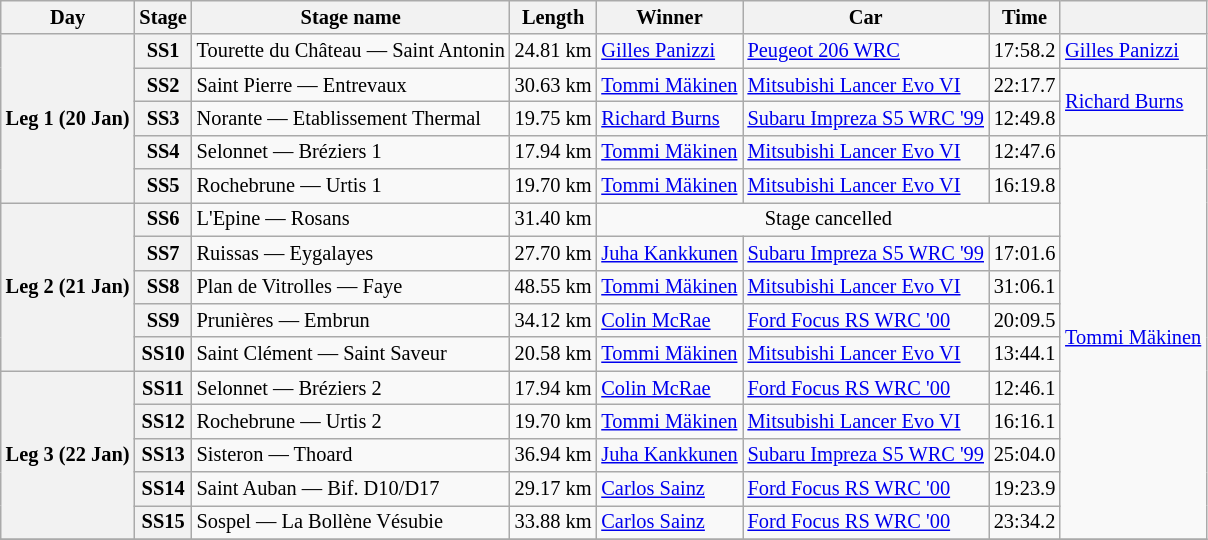<table class="wikitable" style="font-size: 85%;">
<tr>
<th>Day</th>
<th>Stage</th>
<th>Stage name</th>
<th>Length</th>
<th>Winner</th>
<th>Car</th>
<th>Time</th>
<th></th>
</tr>
<tr>
<th rowspan="5">Leg 1 (20 Jan)</th>
<th>SS1</th>
<td>Tourette du Château — Saint Antonin</td>
<td align="center">24.81 km</td>
<td> <a href='#'>Gilles Panizzi</a></td>
<td><a href='#'>Peugeot 206 WRC</a></td>
<td>17:58.2</td>
<td rowspan="1"> <a href='#'>Gilles Panizzi</a></td>
</tr>
<tr>
<th>SS2</th>
<td>Saint Pierre — Entrevaux</td>
<td align="center">30.63 km</td>
<td> <a href='#'>Tommi Mäkinen</a></td>
<td><a href='#'>Mitsubishi Lancer Evo VI</a></td>
<td>22:17.7</td>
<td rowspan="2"> <a href='#'>Richard Burns</a></td>
</tr>
<tr>
<th>SS3</th>
<td>Norante — Etablissement Thermal</td>
<td align="center">19.75 km</td>
<td> <a href='#'>Richard Burns</a></td>
<td><a href='#'>Subaru Impreza S5 WRC '99</a></td>
<td>12:49.8</td>
</tr>
<tr>
<th>SS4</th>
<td>Selonnet — Bréziers 1</td>
<td align="center">17.94 km</td>
<td> <a href='#'>Tommi Mäkinen</a></td>
<td><a href='#'>Mitsubishi Lancer Evo VI</a></td>
<td>12:47.6</td>
<td rowspan="12"> <a href='#'>Tommi Mäkinen</a></td>
</tr>
<tr>
<th>SS5</th>
<td>Rochebrune — Urtis 1</td>
<td align="center">19.70 km</td>
<td> <a href='#'>Tommi Mäkinen</a></td>
<td><a href='#'>Mitsubishi Lancer Evo VI</a></td>
<td>16:19.8</td>
</tr>
<tr>
<th rowspan="5">Leg 2 (21 Jan)</th>
<th>SS6</th>
<td>L'Epine — Rosans</td>
<td align="center">31.40 km</td>
<td colspan="3" align="center">Stage cancelled</td>
</tr>
<tr>
<th>SS7</th>
<td>Ruissas — Eygalayes</td>
<td align="center">27.70 km</td>
<td> <a href='#'>Juha Kankkunen</a></td>
<td><a href='#'>Subaru Impreza S5 WRC '99</a></td>
<td>17:01.6</td>
</tr>
<tr>
<th>SS8</th>
<td>Plan de Vitrolles — Faye</td>
<td align="center">48.55 km</td>
<td> <a href='#'>Tommi Mäkinen</a></td>
<td><a href='#'>Mitsubishi Lancer Evo VI</a></td>
<td>31:06.1</td>
</tr>
<tr>
<th>SS9</th>
<td>Prunières — Embrun</td>
<td align="center">34.12 km</td>
<td> <a href='#'>Colin McRae</a></td>
<td><a href='#'>Ford Focus RS WRC '00</a></td>
<td>20:09.5</td>
</tr>
<tr>
<th>SS10</th>
<td>Saint Clément — Saint Saveur</td>
<td align="center">20.58 km</td>
<td> <a href='#'>Tommi Mäkinen</a></td>
<td><a href='#'>Mitsubishi Lancer Evo VI</a></td>
<td>13:44.1</td>
</tr>
<tr>
<th rowspan="5">Leg 3 (22 Jan)</th>
<th>SS11</th>
<td>Selonnet — Bréziers 2</td>
<td align="center">17.94 km</td>
<td> <a href='#'>Colin McRae</a></td>
<td><a href='#'>Ford Focus RS WRC '00</a></td>
<td>12:46.1</td>
</tr>
<tr>
<th>SS12</th>
<td>Rochebrune — Urtis 2</td>
<td align="center">19.70 km</td>
<td> <a href='#'>Tommi Mäkinen</a></td>
<td><a href='#'>Mitsubishi Lancer Evo VI</a></td>
<td>16:16.1</td>
</tr>
<tr>
<th>SS13</th>
<td>Sisteron — Thoard</td>
<td align="center">36.94 km</td>
<td> <a href='#'>Juha Kankkunen</a></td>
<td><a href='#'>Subaru Impreza S5 WRC '99</a></td>
<td>25:04.0</td>
</tr>
<tr>
<th>SS14</th>
<td>Saint Auban — Bif. D10/D17</td>
<td align="center">29.17 km</td>
<td> <a href='#'>Carlos Sainz</a></td>
<td><a href='#'>Ford Focus RS WRC '00</a></td>
<td>19:23.9</td>
</tr>
<tr>
<th>SS15</th>
<td>Sospel — La Bollène Vésubie</td>
<td align="center">33.88 km</td>
<td> <a href='#'>Carlos Sainz</a></td>
<td><a href='#'>Ford Focus RS WRC '00</a></td>
<td>23:34.2</td>
</tr>
<tr>
</tr>
</table>
